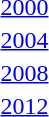<table>
<tr>
<td><a href='#'>2000</a></td>
<td></td>
<td></td>
<td></td>
</tr>
<tr>
<td><a href='#'>2004</a></td>
<td></td>
<td></td>
<td></td>
</tr>
<tr>
<td><a href='#'>2008</a></td>
<td></td>
<td></td>
<td></td>
</tr>
<tr>
<td><a href='#'>2012</a></td>
<td></td>
<td></td>
<td></td>
</tr>
</table>
